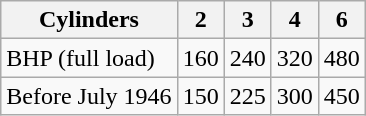<table class="wikitable">
<tr>
<th>Cylinders</th>
<th>2</th>
<th>3</th>
<th>4</th>
<th>6</th>
</tr>
<tr>
<td>BHP (full load)</td>
<td>160</td>
<td>240</td>
<td>320</td>
<td>480</td>
</tr>
<tr>
<td>Before July 1946</td>
<td>150</td>
<td>225</td>
<td>300</td>
<td>450</td>
</tr>
</table>
